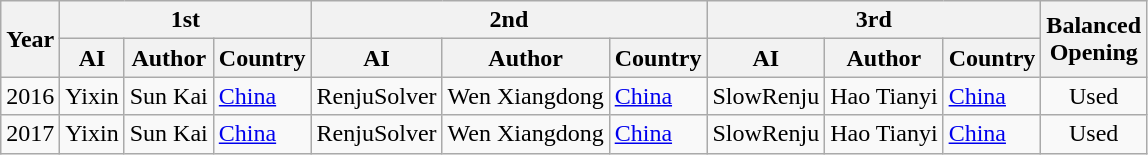<table class="wikitable">
<tr>
<th rowspan="2">Year</th>
<th colspan="3">1st</th>
<th colspan="3">2nd</th>
<th colspan="3">3rd</th>
<th rowspan="2">Balanced<br>Opening</th>
</tr>
<tr>
<th>AI</th>
<th>Author</th>
<th>Country</th>
<th>AI</th>
<th>Author</th>
<th>Country</th>
<th>AI</th>
<th>Author</th>
<th>Country</th>
</tr>
<tr>
<td>2016</td>
<td>Yixin</td>
<td>Sun Kai</td>
<td><a href='#'>China</a></td>
<td>RenjuSolver</td>
<td>Wen Xiangdong</td>
<td><a href='#'>China</a></td>
<td>SlowRenju</td>
<td>Hao Tianyi</td>
<td><a href='#'>China</a></td>
<td align=center>Used</td>
</tr>
<tr>
<td>2017</td>
<td>Yixin</td>
<td>Sun Kai</td>
<td><a href='#'>China</a></td>
<td>RenjuSolver</td>
<td>Wen Xiangdong</td>
<td><a href='#'>China</a></td>
<td>SlowRenju</td>
<td>Hao Tianyi</td>
<td><a href='#'>China</a></td>
<td align=center>Used</td>
</tr>
</table>
